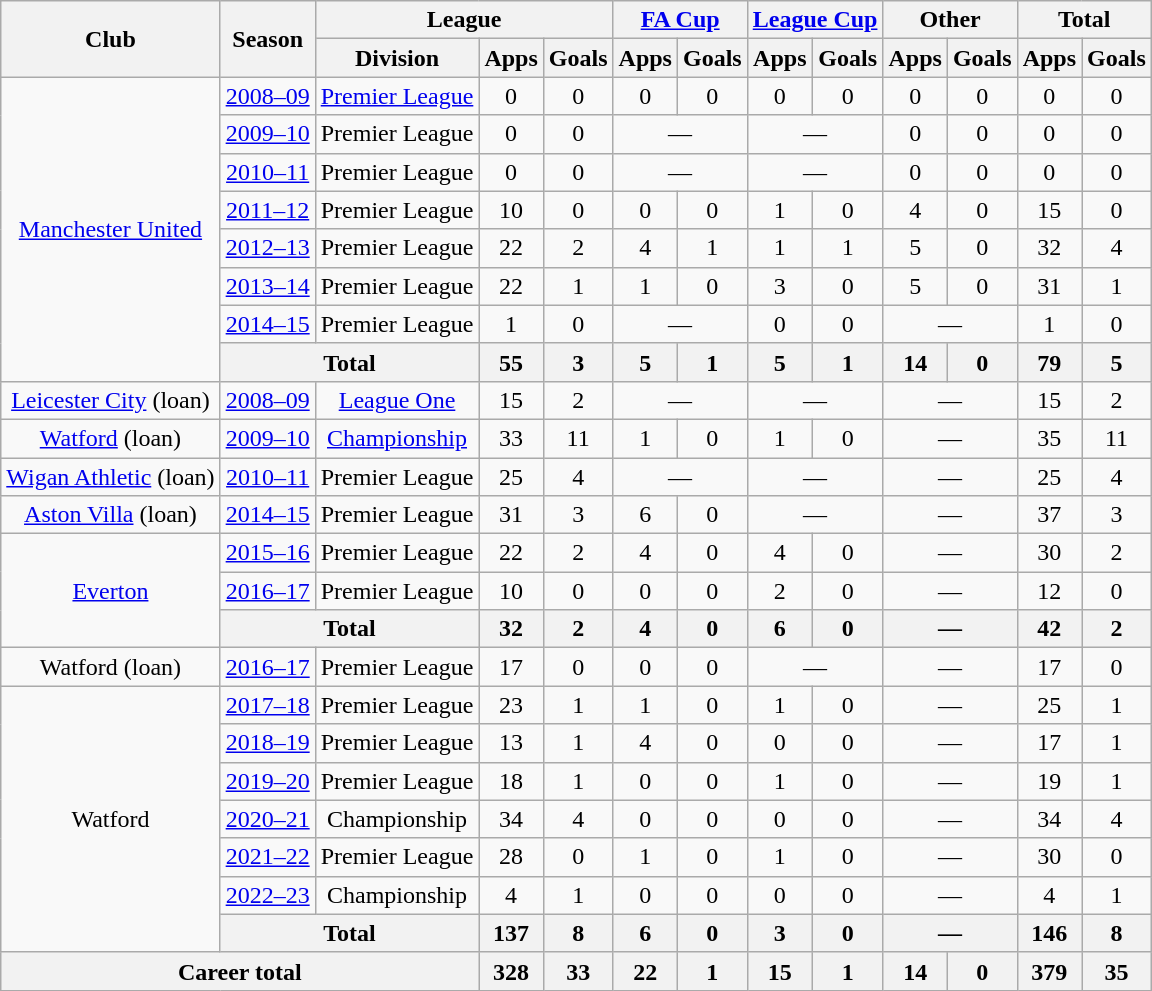<table class=wikitable style=text-align:center>
<tr>
<th rowspan=2>Club</th>
<th rowspan=2>Season</th>
<th colspan=3>League</th>
<th colspan=2><a href='#'>FA Cup</a></th>
<th colspan=2><a href='#'>League Cup</a></th>
<th colspan=2>Other</th>
<th colspan=2>Total</th>
</tr>
<tr>
<th>Division</th>
<th>Apps</th>
<th>Goals</th>
<th>Apps</th>
<th>Goals</th>
<th>Apps</th>
<th>Goals</th>
<th>Apps</th>
<th>Goals</th>
<th>Apps</th>
<th>Goals</th>
</tr>
<tr>
<td rowspan=8><a href='#'>Manchester United</a></td>
<td><a href='#'>2008–09</a></td>
<td><a href='#'>Premier League</a></td>
<td>0</td>
<td>0</td>
<td>0</td>
<td>0</td>
<td>0</td>
<td>0</td>
<td>0</td>
<td>0</td>
<td>0</td>
<td>0</td>
</tr>
<tr>
<td><a href='#'>2009–10</a></td>
<td>Premier League</td>
<td>0</td>
<td>0</td>
<td colspan=2>—</td>
<td colspan=2>—</td>
<td>0</td>
<td>0</td>
<td>0</td>
<td>0</td>
</tr>
<tr>
<td><a href='#'>2010–11</a></td>
<td>Premier League</td>
<td>0</td>
<td>0</td>
<td colspan=2>—</td>
<td colspan=2>—</td>
<td>0</td>
<td>0</td>
<td>0</td>
<td>0</td>
</tr>
<tr>
<td><a href='#'>2011–12</a></td>
<td>Premier League</td>
<td>10</td>
<td>0</td>
<td>0</td>
<td>0</td>
<td>1</td>
<td>0</td>
<td>4</td>
<td>0</td>
<td>15</td>
<td>0</td>
</tr>
<tr>
<td><a href='#'>2012–13</a></td>
<td>Premier League</td>
<td>22</td>
<td>2</td>
<td>4</td>
<td>1</td>
<td>1</td>
<td>1</td>
<td>5</td>
<td>0</td>
<td>32</td>
<td>4</td>
</tr>
<tr>
<td><a href='#'>2013–14</a></td>
<td>Premier League</td>
<td>22</td>
<td>1</td>
<td>1</td>
<td>0</td>
<td>3</td>
<td>0</td>
<td>5</td>
<td>0</td>
<td>31</td>
<td>1</td>
</tr>
<tr>
<td><a href='#'>2014–15</a></td>
<td>Premier League</td>
<td>1</td>
<td>0</td>
<td colspan=2>—</td>
<td>0</td>
<td>0</td>
<td colspan=2>—</td>
<td>1</td>
<td>0</td>
</tr>
<tr>
<th colspan=2>Total</th>
<th>55</th>
<th>3</th>
<th>5</th>
<th>1</th>
<th>5</th>
<th>1</th>
<th>14</th>
<th>0</th>
<th>79</th>
<th>5</th>
</tr>
<tr>
<td><a href='#'>Leicester City</a> (loan)</td>
<td><a href='#'>2008–09</a></td>
<td><a href='#'>League One</a></td>
<td>15</td>
<td>2</td>
<td colspan=2>—</td>
<td colspan=2>—</td>
<td colspan=2>—</td>
<td>15</td>
<td>2</td>
</tr>
<tr>
<td><a href='#'>Watford</a> (loan)</td>
<td><a href='#'>2009–10</a></td>
<td><a href='#'>Championship</a></td>
<td>33</td>
<td>11</td>
<td>1</td>
<td>0</td>
<td>1</td>
<td>0</td>
<td colspan=2>—</td>
<td>35</td>
<td>11</td>
</tr>
<tr>
<td><a href='#'>Wigan Athletic</a> (loan)</td>
<td><a href='#'>2010–11</a></td>
<td>Premier League</td>
<td>25</td>
<td>4</td>
<td colspan=2>—</td>
<td colspan=2>—</td>
<td colspan=2>—</td>
<td>25</td>
<td>4</td>
</tr>
<tr>
<td><a href='#'>Aston Villa</a> (loan)</td>
<td><a href='#'>2014–15</a></td>
<td>Premier League</td>
<td>31</td>
<td>3</td>
<td>6</td>
<td>0</td>
<td colspan=2>—</td>
<td colspan=2>—</td>
<td>37</td>
<td>3</td>
</tr>
<tr>
<td rowspan=3><a href='#'>Everton</a></td>
<td><a href='#'>2015–16</a></td>
<td>Premier League</td>
<td>22</td>
<td>2</td>
<td>4</td>
<td>0</td>
<td>4</td>
<td>0</td>
<td colspan=2>—</td>
<td>30</td>
<td>2</td>
</tr>
<tr>
<td><a href='#'>2016–17</a></td>
<td>Premier League</td>
<td>10</td>
<td>0</td>
<td>0</td>
<td>0</td>
<td>2</td>
<td>0</td>
<td colspan=2>—</td>
<td>12</td>
<td>0</td>
</tr>
<tr>
<th colspan=2>Total</th>
<th>32</th>
<th>2</th>
<th>4</th>
<th>0</th>
<th>6</th>
<th>0</th>
<th colspan=2>—</th>
<th>42</th>
<th>2</th>
</tr>
<tr>
<td>Watford (loan)</td>
<td><a href='#'>2016–17</a></td>
<td>Premier League</td>
<td>17</td>
<td>0</td>
<td>0</td>
<td>0</td>
<td colspan=2>—</td>
<td colspan=2>—</td>
<td>17</td>
<td>0</td>
</tr>
<tr>
<td rowspan=7>Watford</td>
<td><a href='#'>2017–18</a></td>
<td>Premier League</td>
<td>23</td>
<td>1</td>
<td>1</td>
<td>0</td>
<td>1</td>
<td>0</td>
<td colspan=2>—</td>
<td>25</td>
<td>1</td>
</tr>
<tr>
<td><a href='#'>2018–19</a></td>
<td>Premier League</td>
<td>13</td>
<td>1</td>
<td>4</td>
<td>0</td>
<td>0</td>
<td>0</td>
<td colspan=2>—</td>
<td>17</td>
<td>1</td>
</tr>
<tr>
<td><a href='#'>2019–20</a></td>
<td>Premier League</td>
<td>18</td>
<td>1</td>
<td>0</td>
<td>0</td>
<td>1</td>
<td>0</td>
<td colspan=2>—</td>
<td>19</td>
<td>1</td>
</tr>
<tr>
<td><a href='#'>2020–21</a></td>
<td>Championship</td>
<td>34</td>
<td>4</td>
<td>0</td>
<td>0</td>
<td>0</td>
<td>0</td>
<td colspan=2>—</td>
<td>34</td>
<td>4</td>
</tr>
<tr>
<td><a href='#'>2021–22</a></td>
<td>Premier League</td>
<td>28</td>
<td>0</td>
<td>1</td>
<td>0</td>
<td>1</td>
<td>0</td>
<td colspan=2>—</td>
<td>30</td>
<td>0</td>
</tr>
<tr>
<td><a href='#'>2022–23</a></td>
<td>Championship</td>
<td>4</td>
<td>1</td>
<td>0</td>
<td>0</td>
<td>0</td>
<td>0</td>
<td colspan=2>—</td>
<td>4</td>
<td>1</td>
</tr>
<tr>
<th colspan=2>Total</th>
<th>137</th>
<th>8</th>
<th>6</th>
<th>0</th>
<th>3</th>
<th>0</th>
<th colspan=2>—</th>
<th>146</th>
<th>8</th>
</tr>
<tr>
<th colspan=3>Career total</th>
<th>328</th>
<th>33</th>
<th>22</th>
<th>1</th>
<th>15</th>
<th>1</th>
<th>14</th>
<th>0</th>
<th>379</th>
<th>35</th>
</tr>
</table>
